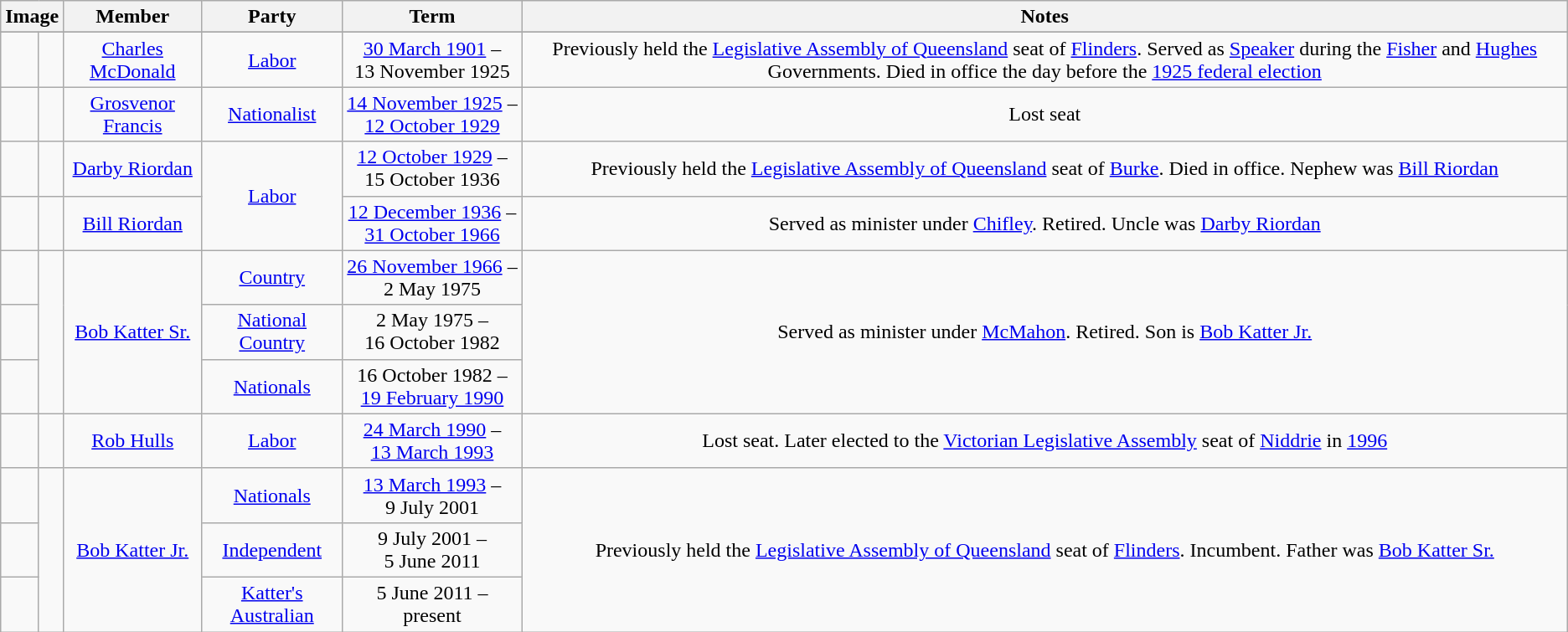<table class="wikitable" style="text-align:center">
<tr>
<th colspan=2>Image</th>
<th>Member</th>
<th>Party</th>
<th>Term</th>
<th>Notes</th>
</tr>
<tr>
</tr>
<tr>
<td> </td>
<td></td>
<td><a href='#'>Charles McDonald</a><br></td>
<td><a href='#'>Labor</a></td>
<td nowrap><a href='#'>30 March 1901</a> –<br>13 November 1925</td>
<td>Previously held the <a href='#'>Legislative Assembly of Queensland</a> seat of <a href='#'>Flinders</a>. Served as <a href='#'>Speaker</a> during the <a href='#'>Fisher</a> and <a href='#'>Hughes</a> Governments. Died in office the day before the <a href='#'>1925 federal election</a></td>
</tr>
<tr>
<td> </td>
<td></td>
<td><a href='#'>Grosvenor Francis</a><br></td>
<td><a href='#'>Nationalist</a></td>
<td nowrap><a href='#'>14 November 1925</a> –<br><a href='#'>12 October 1929</a></td>
<td>Lost seat</td>
</tr>
<tr>
<td> </td>
<td></td>
<td><a href='#'>Darby Riordan</a><br></td>
<td rowspan="2"><a href='#'>Labor</a></td>
<td nowrap><a href='#'>12 October 1929</a> –<br>15 October 1936</td>
<td>Previously held the <a href='#'>Legislative Assembly of Queensland</a> seat of <a href='#'>Burke</a>. Died in office. Nephew was <a href='#'>Bill Riordan</a></td>
</tr>
<tr>
<td> </td>
<td></td>
<td><a href='#'>Bill Riordan</a><br></td>
<td nowrap><a href='#'>12 December 1936</a> –<br><a href='#'>31 October 1966</a></td>
<td>Served as minister under <a href='#'>Chifley</a>. Retired. Uncle was <a href='#'>Darby Riordan</a></td>
</tr>
<tr>
<td> </td>
<td rowspan=3></td>
<td rowspan=3><a href='#'>Bob Katter Sr.</a><br></td>
<td><a href='#'>Country</a></td>
<td nowrap><a href='#'>26 November 1966</a> –<br>2 May 1975</td>
<td rowspan=3>Served as minister under <a href='#'>McMahon</a>. Retired. Son is <a href='#'>Bob Katter Jr.</a></td>
</tr>
<tr>
<td> </td>
<td><a href='#'>National Country</a></td>
<td nowrap>2 May 1975 –<br>16 October 1982</td>
</tr>
<tr>
<td> </td>
<td><a href='#'>Nationals</a></td>
<td nowrap>16 October 1982 –<br><a href='#'>19 February 1990</a></td>
</tr>
<tr>
<td> </td>
<td></td>
<td><a href='#'>Rob Hulls</a><br></td>
<td><a href='#'>Labor</a></td>
<td nowrap><a href='#'>24 March 1990</a> –<br><a href='#'>13 March 1993</a></td>
<td>Lost seat. Later elected to the <a href='#'>Victorian Legislative Assembly</a> seat of <a href='#'>Niddrie</a> in <a href='#'>1996</a></td>
</tr>
<tr>
<td> </td>
<td rowspan=3></td>
<td rowspan=3><a href='#'>Bob Katter Jr.</a><br></td>
<td><a href='#'>Nationals</a></td>
<td nowrap><a href='#'>13 March 1993</a> –<br>9 July 2001</td>
<td rowspan=3>Previously held the <a href='#'>Legislative Assembly of Queensland</a> seat of <a href='#'>Flinders</a>. Incumbent. Father was <a href='#'>Bob Katter Sr.</a></td>
</tr>
<tr>
<td> </td>
<td><a href='#'>Independent</a></td>
<td nowrap>9 July 2001 –<br>5 June 2011</td>
</tr>
<tr>
<td> </td>
<td><a href='#'>Katter's Australian</a></td>
<td nowrap>5 June 2011 –<br>present</td>
</tr>
</table>
